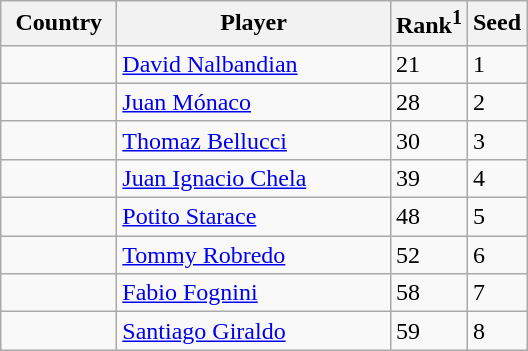<table class="sortable wikitable">
<tr>
<th width="70">Country</th>
<th width="175">Player</th>
<th>Rank<sup>1</sup></th>
<th>Seed</th>
</tr>
<tr>
<td></td>
<td><a href='#'>David Nalbandian</a></td>
<td>21</td>
<td>1</td>
</tr>
<tr>
<td></td>
<td><a href='#'>Juan Mónaco</a></td>
<td>28</td>
<td>2</td>
</tr>
<tr>
<td></td>
<td><a href='#'>Thomaz Bellucci</a></td>
<td>30</td>
<td>3</td>
</tr>
<tr>
<td></td>
<td><a href='#'>Juan Ignacio Chela</a></td>
<td>39</td>
<td>4</td>
</tr>
<tr>
<td></td>
<td><a href='#'>Potito Starace</a></td>
<td>48</td>
<td>5</td>
</tr>
<tr>
<td></td>
<td><a href='#'>Tommy Robredo</a></td>
<td>52</td>
<td>6</td>
</tr>
<tr>
<td></td>
<td><a href='#'>Fabio Fognini</a></td>
<td>58</td>
<td>7</td>
</tr>
<tr>
<td></td>
<td><a href='#'>Santiago Giraldo</a></td>
<td>59</td>
<td>8</td>
</tr>
</table>
